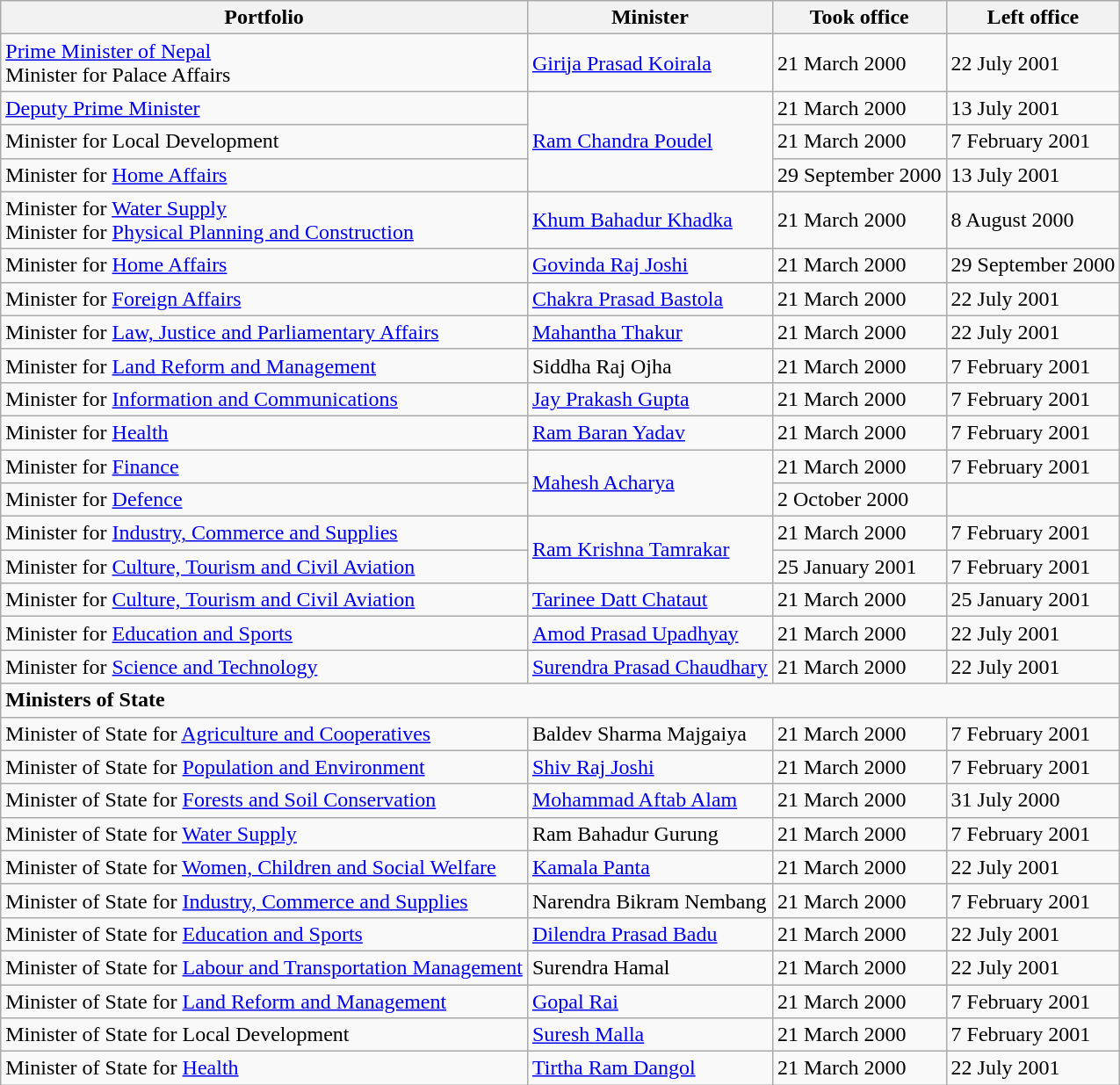<table class="wikitable">
<tr>
<th>Portfolio</th>
<th>Minister</th>
<th>Took office</th>
<th>Left office</th>
</tr>
<tr>
<td><a href='#'>Prime Minister of Nepal</a><br>Minister for Palace Affairs</td>
<td><a href='#'>Girija Prasad Koirala</a></td>
<td>21 March 2000</td>
<td>22 July 2001</td>
</tr>
<tr>
<td><a href='#'>Deputy Prime Minister</a></td>
<td rowspan="3"><a href='#'>Ram Chandra Poudel</a></td>
<td>21 March 2000</td>
<td>13 July 2001</td>
</tr>
<tr>
<td>Minister for Local Development</td>
<td>21 March 2000</td>
<td>7 February 2001</td>
</tr>
<tr>
<td>Minister for <a href='#'>Home Affairs</a></td>
<td>29 September 2000</td>
<td>13 July 2001</td>
</tr>
<tr>
<td>Minister for <a href='#'>Water Supply</a><br>Minister for <a href='#'>Physical Planning and Construction</a></td>
<td><a href='#'>Khum Bahadur Khadka</a></td>
<td>21 March 2000</td>
<td>8 August 2000</td>
</tr>
<tr>
<td>Minister for <a href='#'>Home Affairs</a></td>
<td><a href='#'>Govinda Raj Joshi</a></td>
<td>21 March 2000</td>
<td>29 September 2000</td>
</tr>
<tr>
<td>Minister for <a href='#'>Foreign Affairs</a></td>
<td><a href='#'>Chakra Prasad Bastola</a></td>
<td>21 March 2000</td>
<td>22 July 2001</td>
</tr>
<tr>
<td>Minister for <a href='#'>Law, Justice and Parliamentary Affairs</a></td>
<td><a href='#'>Mahantha Thakur</a></td>
<td>21 March 2000</td>
<td>22 July 2001</td>
</tr>
<tr>
<td>Minister for <a href='#'>Land Reform and Management</a></td>
<td>Siddha Raj Ojha</td>
<td>21 March 2000</td>
<td>7 February 2001</td>
</tr>
<tr>
<td>Minister for <a href='#'>Information and Communications</a></td>
<td><a href='#'>Jay Prakash Gupta</a></td>
<td>21 March 2000</td>
<td>7 February 2001</td>
</tr>
<tr>
<td>Minister for <a href='#'>Health</a></td>
<td><a href='#'>Ram Baran Yadav</a></td>
<td>21 March 2000</td>
<td>7 February 2001</td>
</tr>
<tr>
<td>Minister for <a href='#'>Finance</a></td>
<td rowspan="2"><a href='#'>Mahesh Acharya</a></td>
<td>21 March 2000</td>
<td>7 February 2001</td>
</tr>
<tr>
<td>Minister for <a href='#'>Defence</a></td>
<td>2 October 2000</td>
<td></td>
</tr>
<tr>
<td>Minister for <a href='#'>Industry, Commerce and Supplies</a></td>
<td rowspan="2"><a href='#'>Ram Krishna Tamrakar</a></td>
<td>21 March 2000</td>
<td>7 February 2001</td>
</tr>
<tr>
<td>Minister for <a href='#'>Culture, Tourism and Civil Aviation</a></td>
<td>25 January 2001</td>
<td>7 February 2001</td>
</tr>
<tr>
<td>Minister for <a href='#'>Culture, Tourism and Civil Aviation</a></td>
<td><a href='#'>Tarinee Datt Chataut</a></td>
<td>21 March 2000</td>
<td>25 January 2001</td>
</tr>
<tr>
<td>Minister for <a href='#'>Education and Sports</a></td>
<td><a href='#'>Amod Prasad Upadhyay</a></td>
<td>21 March 2000</td>
<td>22 July 2001</td>
</tr>
<tr>
<td>Minister for <a href='#'>Science and Technology</a></td>
<td><a href='#'>Surendra Prasad Chaudhary</a></td>
<td>21 March 2000</td>
<td>22 July 2001</td>
</tr>
<tr>
<td colspan="4"><strong>Ministers of State</strong></td>
</tr>
<tr>
<td>Minister of State for <a href='#'>Agriculture and Cooperatives</a></td>
<td>Baldev Sharma Majgaiya</td>
<td>21 March 2000</td>
<td>7 February 2001</td>
</tr>
<tr>
<td>Minister of State for <a href='#'>Population and Environment</a></td>
<td><a href='#'>Shiv Raj Joshi</a></td>
<td>21 March 2000</td>
<td>7 February 2001</td>
</tr>
<tr>
<td>Minister of State for <a href='#'>Forests and Soil Conservation</a></td>
<td><a href='#'>Mohammad Aftab Alam</a></td>
<td>21 March 2000</td>
<td>31 July 2000</td>
</tr>
<tr>
<td>Minister of State for <a href='#'>Water Supply</a></td>
<td>Ram Bahadur Gurung</td>
<td>21 March 2000</td>
<td>7 February 2001</td>
</tr>
<tr>
<td>Minister of State for <a href='#'>Women, Children and Social Welfare</a></td>
<td><a href='#'>Kamala Panta</a></td>
<td>21 March 2000</td>
<td>22 July 2001</td>
</tr>
<tr>
<td>Minister of State for <a href='#'>Industry, Commerce and Supplies</a></td>
<td>Narendra Bikram Nembang</td>
<td>21 March 2000</td>
<td>7 February 2001</td>
</tr>
<tr>
<td>Minister of State for <a href='#'>Education and Sports</a></td>
<td><a href='#'>Dilendra Prasad Badu</a></td>
<td>21 March 2000</td>
<td>22 July 2001</td>
</tr>
<tr>
<td>Minister of State for <a href='#'>Labour and Transportation Management</a></td>
<td>Surendra Hamal</td>
<td>21 March 2000</td>
<td>22 July 2001</td>
</tr>
<tr>
<td>Minister of State for <a href='#'>Land Reform and Management</a></td>
<td><a href='#'>Gopal Rai</a></td>
<td>21 March 2000</td>
<td>7 February 2001</td>
</tr>
<tr>
<td>Minister of State for Local Development</td>
<td><a href='#'>Suresh Malla</a></td>
<td>21 March 2000</td>
<td>7 February 2001</td>
</tr>
<tr>
<td>Minister of State for <a href='#'>Health</a></td>
<td><a href='#'>Tirtha Ram Dangol</a></td>
<td>21 March 2000</td>
<td>22 July 2001</td>
</tr>
</table>
